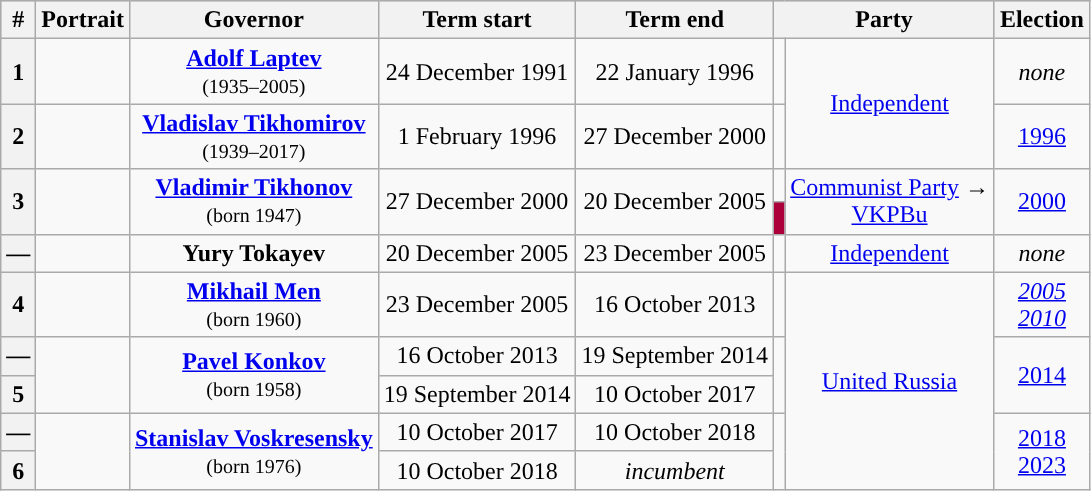<table class="wikitable" style="text-align:center">
<tr style="background:#cccccc" bgcolor=#E6E6AA>
<th>#</th>
<th>Portrait</th>
<th>Governor</th>
<th>Term start</th>
<th>Term end</th>
<th colspan="2">Party</th>
<th>Election</th>
</tr>
<tr>
<th>1</th>
<td></td>
<td><strong><a href='#'>Adolf Laptev</a></strong><br><small>(1935–2005)</small></td>
<td>24 December 1991</td>
<td>22 January 1996</td>
<td style="background: "></td>
<td rowspan="2"><a href='#'>Independent</a></td>
<td><em>none</em></td>
</tr>
<tr>
<th>2</th>
<td></td>
<td><strong><a href='#'>Vladislav Tikhomirov</a></strong><br><small>(1939–2017)</small></td>
<td>1 February 1996</td>
<td>27 December 2000</td>
<td style="background: "></td>
<td><a href='#'>1996</a></td>
</tr>
<tr>
<th rowspan=2>3</th>
<td rowspan=2></td>
<td rowspan=2><strong><a href='#'>Vladimir Tikhonov</a></strong><br><small>(born 1947)</small></td>
<td rowspan=2>27 December 2000</td>
<td rowspan=2>20 December 2005</td>
<td style="background: "></td>
<td rowspan=2><a href='#'>Communist Party</a> →<br><a href='#'>VKPBu</a></td>
<td rowspan=2><a href='#'>2000</a></td>
</tr>
<tr>
<td style="background:#AC003A"></td>
</tr>
<tr>
<th>—</th>
<td></td>
<td><strong>Yury Tokayev</strong></td>
<td>20 December 2005</td>
<td>23 December 2005</td>
<td style="background: "></td>
<td><a href='#'>Independent</a></td>
<td><em>none</em></td>
</tr>
<tr>
<th>4</th>
<td></td>
<td><strong><a href='#'>Mikhail Men</a></strong><br><small>(born 1960)</small></td>
<td>23 December 2005</td>
<td>16 October 2013</td>
<td style="background: "></td>
<td rowspan="5"><a href='#'>United Russia</a></td>
<td><em><a href='#'>2005</a></em><br><em><a href='#'>2010</a></em></td>
</tr>
<tr>
<th>—</th>
<td rowspan=2></td>
<td rowspan=2><strong><a href='#'>Pavel Konkov</a></strong><br><small>(born 1958)</small></td>
<td>16 October 2013</td>
<td>19 September 2014</td>
<td rowspan=2; style="background: "></td>
<td rowspan=2><a href='#'>2014</a></td>
</tr>
<tr>
<th>5</th>
<td>19 September 2014</td>
<td>10 October 2017</td>
</tr>
<tr>
<th>—</th>
<td rowspan=2></td>
<td rowspan=2><strong><a href='#'>Stanislav Voskresensky</a></strong><br><small>(born 1976)</small></td>
<td>10 October 2017</td>
<td>10 October 2018</td>
<td rowspan=2; style="background: "></td>
<td rowspan=2><a href='#'>2018</a><br><a href='#'>2023</a></td>
</tr>
<tr>
<th>6</th>
<td>10 October 2018</td>
<td><em>incumbent</em></td>
</tr>
</table>
